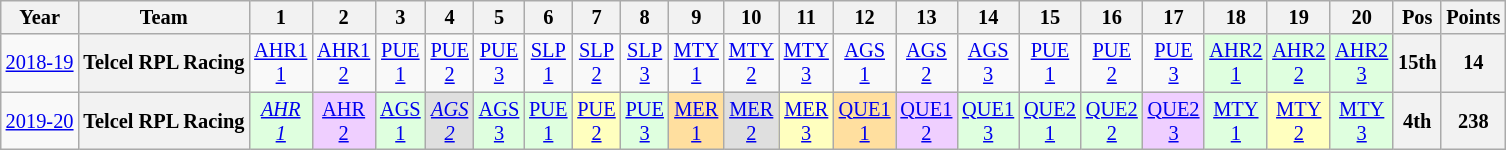<table class="wikitable" style="text-align:center; font-size:85%">
<tr>
<th>Year</th>
<th>Team</th>
<th>1</th>
<th>2</th>
<th>3</th>
<th>4</th>
<th>5</th>
<th>6</th>
<th>7</th>
<th>8</th>
<th>9</th>
<th>10</th>
<th>11</th>
<th>12</th>
<th>13</th>
<th>14</th>
<th>15</th>
<th>16</th>
<th>17</th>
<th>18</th>
<th>19</th>
<th>20</th>
<th>Pos</th>
<th>Points</th>
</tr>
<tr>
<td nowrap><a href='#'>2018-19</a></td>
<th nowrap>Telcel RPL Racing</th>
<td><a href='#'>AHR1<br>1</a></td>
<td><a href='#'>AHR1<br>2</a></td>
<td><a href='#'>PUE<br>1</a></td>
<td><a href='#'>PUE<br>2</a></td>
<td><a href='#'>PUE<br>3</a></td>
<td><a href='#'>SLP<br>1</a></td>
<td><a href='#'>SLP<br>2</a></td>
<td><a href='#'>SLP<br>3</a></td>
<td><a href='#'>MTY<br>1</a></td>
<td><a href='#'>MTY<br>2</a></td>
<td><a href='#'>MTY<br>3</a></td>
<td><a href='#'>AGS<br>1</a></td>
<td><a href='#'>AGS<br>2</a></td>
<td><a href='#'>AGS<br>3</a></td>
<td><a href='#'>PUE<br>1</a></td>
<td><a href='#'>PUE<br>2</a></td>
<td><a href='#'>PUE<br>3</a></td>
<td style="background:#dfffdf"><a href='#'>AHR2<br>1</a><br></td>
<td style="background:#dfffdf"><a href='#'>AHR2<br>2</a><br></td>
<td style="background:#dfffdf"><a href='#'>AHR2<br>3</a><br></td>
<th>15th</th>
<th>14</th>
</tr>
<tr>
<td nowrap><a href='#'>2019-20</a></td>
<th nowrap>Telcel RPL Racing</th>
<td style="background:#dfffdf"><em><a href='#'>AHR<br>1</a></em><br></td>
<td style="background:#efcfff"><a href='#'>AHR<br>2</a><br></td>
<td style="background:#dfffdf"><a href='#'>AGS<br>1</a><br></td>
<td style="background:#dfdfdf"><em><a href='#'>AGS<br>2</a></em><br></td>
<td style="background:#dfffdf"><a href='#'>AGS<br>3</a><br></td>
<td style="background:#dfffdf"><a href='#'>PUE<br>1</a><br></td>
<td style="background:#ffffbf"><a href='#'>PUE<br>2</a><br></td>
<td style="background:#dfffdf"><a href='#'>PUE<br>3</a><br></td>
<td style="background:#ffdf9f"><a href='#'>MER<br>1</a><br></td>
<td style="background:#dfdfdf"><a href='#'>MER<br>2</a><br></td>
<td style="background:#ffffbf"><a href='#'>MER<br>3</a><br></td>
<td style="background:#ffdf9f"><a href='#'>QUE1<br>1</a><br></td>
<td style="background:#efcfff"><a href='#'>QUE1<br>2</a><br></td>
<td style="background:#dfffdf"><a href='#'>QUE1<br>3</a><br></td>
<td style="background:#dfffdf"><a href='#'>QUE2<br>1</a><br></td>
<td style="background:#dfffdf"><a href='#'>QUE2<br>2</a><br></td>
<td style="background:#efcfff"><a href='#'>QUE2<br>3</a><br></td>
<td style="background:#dfffdf"><a href='#'>MTY<br>1</a><br></td>
<td style="background:#ffffbf"><a href='#'>MTY<br>2</a><br></td>
<td style="background:#dfffdf"><a href='#'>MTY<br>3</a><br></td>
<th>4th</th>
<th>238</th>
</tr>
</table>
